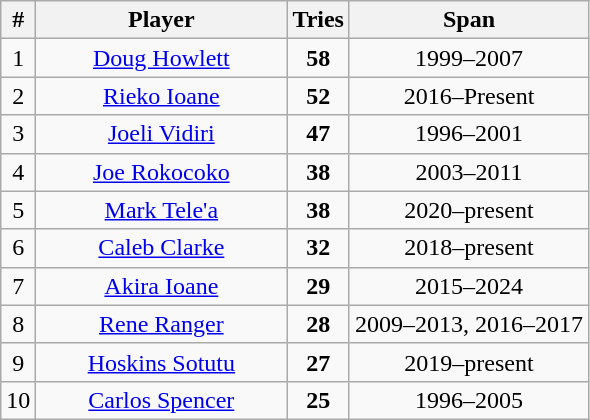<table class="wikitable sortable" style="text-align:center;">
<tr>
<th>#</th>
<th style="width:160px;">Player</th>
<th>Tries</th>
<th>Span</th>
</tr>
<tr>
<td>1</td>
<td><a href='#'>Doug Howlett</a></td>
<td><strong>58</strong></td>
<td>1999–2007</td>
</tr>
<tr>
<td>2</td>
<td><a href='#'>Rieko Ioane</a></td>
<td><strong>52</strong></td>
<td>2016–Present</td>
</tr>
<tr>
<td>3</td>
<td><a href='#'>Joeli Vidiri</a></td>
<td><strong>47</strong></td>
<td>1996–2001</td>
</tr>
<tr>
<td>4</td>
<td><a href='#'>Joe Rokocoko</a></td>
<td><strong>38</strong></td>
<td>2003–2011</td>
</tr>
<tr>
<td>5</td>
<td><a href='#'>Mark Tele'a</a></td>
<td><strong>38</strong></td>
<td>2020–present</td>
</tr>
<tr>
<td>6</td>
<td><a href='#'>Caleb Clarke</a></td>
<td><strong>32</strong></td>
<td>2018–present</td>
</tr>
<tr>
<td>7</td>
<td><a href='#'>Akira Ioane</a></td>
<td><strong>29</strong></td>
<td>2015–2024</td>
</tr>
<tr>
<td>8</td>
<td><a href='#'>Rene Ranger</a></td>
<td><strong>28</strong></td>
<td>2009–2013, 2016–2017</td>
</tr>
<tr>
<td>9</td>
<td><a href='#'>Hoskins Sotutu</a></td>
<td><strong>27</strong></td>
<td>2019–present</td>
</tr>
<tr>
<td>10</td>
<td><a href='#'>Carlos Spencer</a></td>
<td><strong>25</strong></td>
<td>1996–2005</td>
</tr>
</table>
